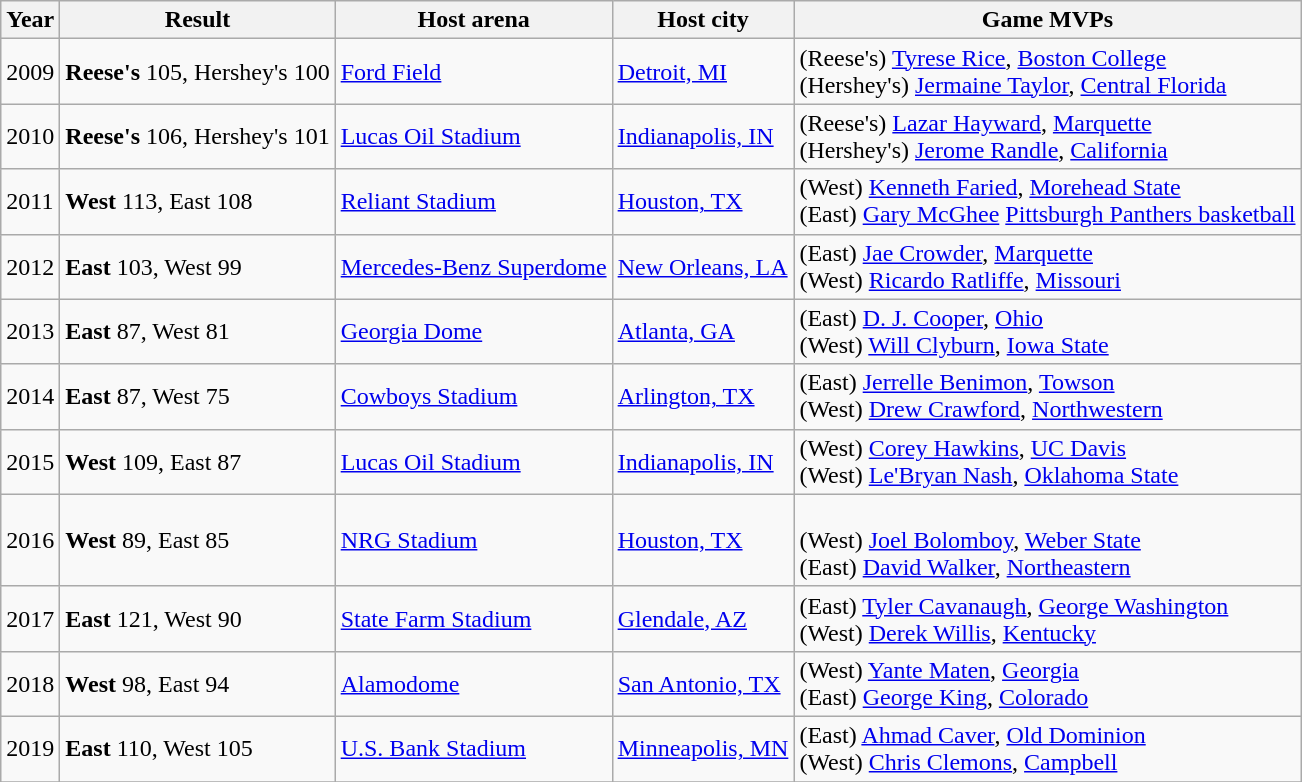<table class="wikitable">
<tr>
<th>Year</th>
<th>Result</th>
<th>Host arena</th>
<th>Host city</th>
<th>Game MVPs</th>
</tr>
<tr>
<td>2009</td>
<td><strong>Reese's</strong> 105, Hershey's 100</td>
<td><a href='#'>Ford Field</a></td>
<td><a href='#'>Detroit, MI</a></td>
<td>(Reese's) <a href='#'>Tyrese Rice</a>, <a href='#'>Boston College</a><br> (Hershey's) <a href='#'>Jermaine Taylor</a>, <a href='#'>Central Florida</a></td>
</tr>
<tr>
<td>2010</td>
<td><strong>Reese's</strong> 106, Hershey's 101</td>
<td><a href='#'>Lucas Oil Stadium</a></td>
<td><a href='#'>Indianapolis, IN</a></td>
<td>(Reese's) <a href='#'>Lazar Hayward</a>, <a href='#'>Marquette</a><br> (Hershey's) <a href='#'>Jerome Randle</a>, <a href='#'>California</a></td>
</tr>
<tr>
<td>2011</td>
<td><strong>West</strong> 113, East 108</td>
<td><a href='#'>Reliant Stadium</a></td>
<td><a href='#'>Houston, TX</a></td>
<td>(West) <a href='#'>Kenneth Faried</a>, <a href='#'>Morehead State</a><br>(East) <a href='#'>Gary McGhee</a> <a href='#'>Pittsburgh Panthers basketball</a></td>
</tr>
<tr>
<td>2012</td>
<td><strong>East</strong> 103, West 99</td>
<td><a href='#'>Mercedes-Benz Superdome</a></td>
<td><a href='#'>New Orleans, LA</a></td>
<td>(East) <a href='#'>Jae Crowder</a>, <a href='#'>Marquette</a><br> (West) <a href='#'>Ricardo Ratliffe</a>, <a href='#'>Missouri</a></td>
</tr>
<tr>
<td>2013</td>
<td><strong>East</strong> 87, West 81</td>
<td><a href='#'>Georgia Dome</a></td>
<td><a href='#'>Atlanta, GA</a></td>
<td>(East) <a href='#'>D. J. Cooper</a>, <a href='#'>Ohio</a> <br> (West) <a href='#'>Will Clyburn</a>, <a href='#'>Iowa State</a></td>
</tr>
<tr>
<td>2014</td>
<td><strong>East</strong> 87, West 75</td>
<td><a href='#'>Cowboys Stadium</a></td>
<td><a href='#'>Arlington, TX</a></td>
<td>(East) <a href='#'>Jerrelle Benimon</a>, <a href='#'>Towson</a> <br> (West) <a href='#'>Drew Crawford</a>, <a href='#'>Northwestern</a></td>
</tr>
<tr>
<td>2015</td>
<td><strong>West</strong> 109, East 87</td>
<td><a href='#'>Lucas Oil Stadium</a></td>
<td><a href='#'>Indianapolis, IN</a></td>
<td>(West) <a href='#'>Corey Hawkins</a>, <a href='#'>UC Davis</a> <br> (West) <a href='#'>Le'Bryan Nash</a>, <a href='#'>Oklahoma State</a></td>
</tr>
<tr>
<td>2016</td>
<td><strong>West</strong> 89, East 85</td>
<td><a href='#'>NRG Stadium</a></td>
<td><a href='#'>Houston, TX</a></td>
<td><br>(West) <a href='#'>Joel Bolomboy</a>, <a href='#'>Weber State</a><br>
(East) <a href='#'>David Walker</a>, <a href='#'>Northeastern</a></td>
</tr>
<tr>
<td>2017</td>
<td><strong>East</strong> 121, West 90</td>
<td><a href='#'>State Farm Stadium</a></td>
<td><a href='#'>Glendale, AZ</a></td>
<td>(East) <a href='#'>Tyler Cavanaugh</a>, <a href='#'>George Washington</a><br>(West) <a href='#'>Derek Willis</a>, <a href='#'>Kentucky</a></td>
</tr>
<tr>
<td>2018</td>
<td><strong>West</strong> 98, East 94</td>
<td><a href='#'>Alamodome</a></td>
<td><a href='#'>San Antonio, TX</a></td>
<td>(West) <a href='#'>Yante Maten</a>, <a href='#'>Georgia</a><br>(East) <a href='#'>George King</a>, <a href='#'>Colorado</a></td>
</tr>
<tr>
<td>2019</td>
<td><strong>East</strong> 110, West 105</td>
<td><a href='#'>U.S. Bank Stadium</a></td>
<td><a href='#'> Minneapolis, MN</a></td>
<td>(East) <a href='#'>Ahmad Caver</a>, <a href='#'>Old Dominion</a><br>(West) <a href='#'>Chris Clemons</a>, <a href='#'>Campbell</a></td>
</tr>
<tr>
</tr>
</table>
